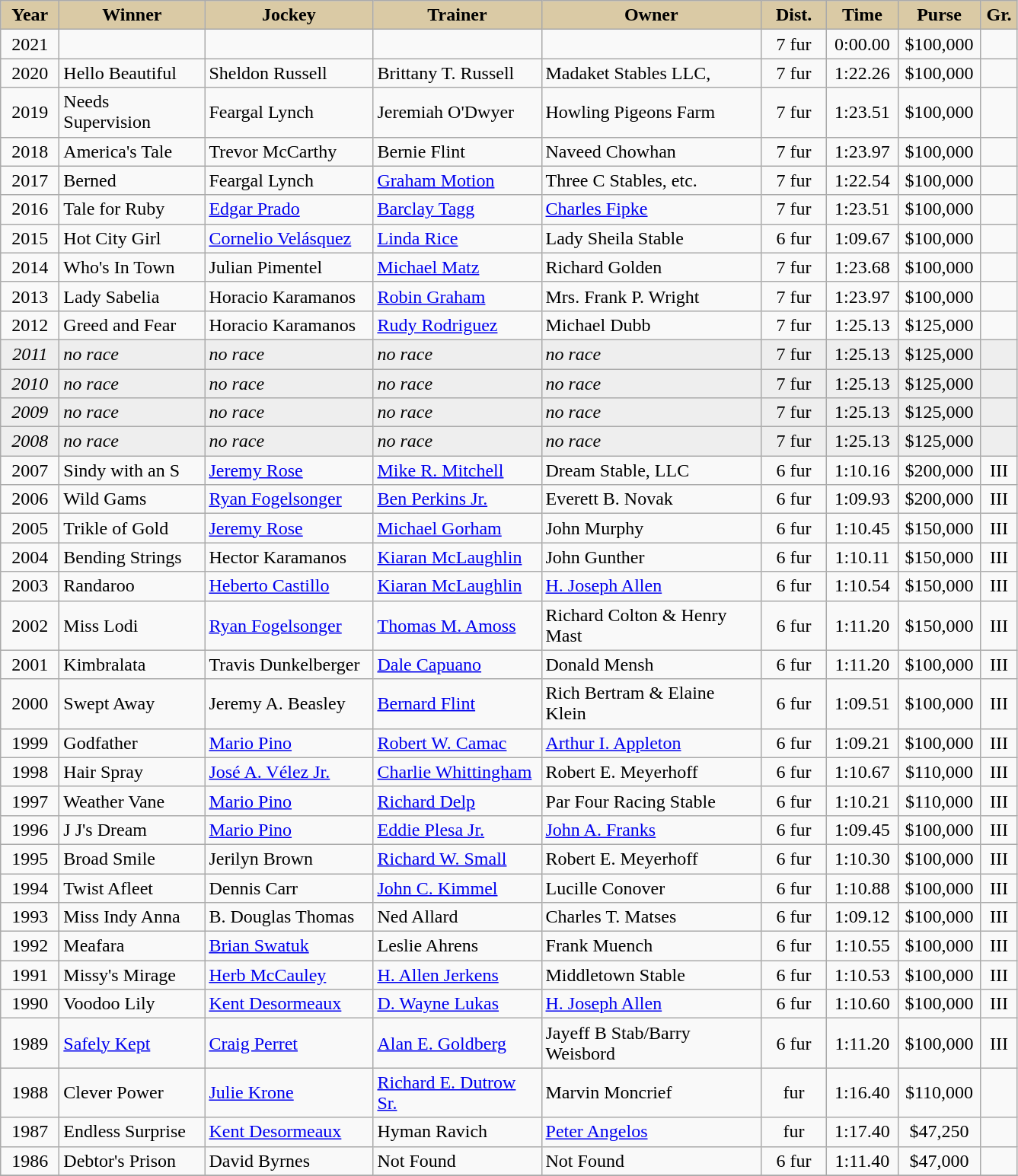<table class="wikitable sortable">
<tr>
<th style="background-color:#DACAA5; width:44px">Year<br></th>
<th style="background-color:#DACAA5; width:120px">Winner<br></th>
<th style="background-color:#DACAA5; width:140px">Jockey<br></th>
<th style="background-color:#DACAA5; width:140px">Trainer<br></th>
<th style="background-color:#DACAA5; width:185px">Owner<br></th>
<th style="background-color:#DACAA5; width:50px">Dist.<br></th>
<th style="background-color:#DACAA5; width:55px">Time <br></th>
<th style="background-color:#DACAA5; width:65px">Purse <br></th>
<th style="background-color:#DACAA5; width:25px">Gr.</th>
</tr>
<tr>
<td align=center>2021</td>
<td></td>
<td></td>
<td></td>
<td></td>
<td align=center>7 fur</td>
<td align=center>0:00.00</td>
<td align=center>$100,000</td>
<td></td>
</tr>
<tr>
<td align=center>2020</td>
<td>Hello Beautiful</td>
<td>Sheldon Russell</td>
<td>Brittany T. Russell</td>
<td>Madaket Stables LLC,</td>
<td align=center>7 fur</td>
<td align=center>1:22.26</td>
<td align=center>$100,000</td>
<td></td>
</tr>
<tr>
<td align=center>2019</td>
<td>Needs Supervision</td>
<td>Feargal Lynch</td>
<td>Jeremiah O'Dwyer</td>
<td>Howling Pigeons Farm</td>
<td align=center>7 fur</td>
<td align=center>1:23.51</td>
<td align=center>$100,000</td>
<td></td>
</tr>
<tr>
<td align=center>2018</td>
<td>America's Tale</td>
<td>Trevor McCarthy</td>
<td>Bernie Flint</td>
<td>Naveed Chowhan</td>
<td align=center>7 fur</td>
<td align=center>1:23.97</td>
<td align=center>$100,000</td>
<td></td>
</tr>
<tr>
<td align=center>2017</td>
<td>Berned</td>
<td>Feargal Lynch</td>
<td><a href='#'>Graham Motion</a></td>
<td>Three C Stables, etc.</td>
<td align=center>7 fur</td>
<td align=center>1:22.54</td>
<td align=center>$100,000</td>
<td></td>
</tr>
<tr>
<td align=center>2016</td>
<td>Tale for Ruby</td>
<td><a href='#'>Edgar Prado</a></td>
<td><a href='#'>Barclay Tagg</a></td>
<td><a href='#'>Charles Fipke</a></td>
<td align=center>7 fur</td>
<td align=center>1:23.51</td>
<td align=center>$100,000</td>
<td></td>
</tr>
<tr>
<td align=center>2015</td>
<td>Hot City Girl</td>
<td><a href='#'>Cornelio Velásquez</a></td>
<td><a href='#'>Linda Rice</a></td>
<td>Lady Sheila Stable</td>
<td align=center>6 fur</td>
<td align=center>1:09.67</td>
<td align=center>$100,000</td>
<td align=center></td>
</tr>
<tr>
<td align=center>2014</td>
<td>Who's In Town</td>
<td>Julian Pimentel</td>
<td><a href='#'>Michael Matz</a></td>
<td>Richard Golden</td>
<td align=center>7 fur</td>
<td align=center>1:23.68</td>
<td align=center>$100,000</td>
<td align=center></td>
</tr>
<tr>
<td align=center>2013</td>
<td>Lady Sabelia</td>
<td>Horacio Karamanos</td>
<td><a href='#'>Robin Graham</a></td>
<td>Mrs. Frank P. Wright</td>
<td align=center>7 fur</td>
<td align=center>1:23.97</td>
<td align=center>$100,000</td>
<td align=center></td>
</tr>
<tr>
<td align=center>2012</td>
<td>Greed and Fear</td>
<td>Horacio Karamanos</td>
<td><a href='#'>Rudy Rodriguez</a></td>
<td>Michael Dubb</td>
<td align=center>7 fur</td>
<td align=center>1:25.13</td>
<td align=center>$125,000</td>
<td align=center></td>
</tr>
<tr bgcolor="#eeeeee">
<td align=center><em>2011</em></td>
<td><em>no race</em></td>
<td><em>no race</em></td>
<td><em>no race</em></td>
<td><em>no race</em></td>
<td align=center>7 fur</td>
<td align=center>1:25.13</td>
<td align=center>$125,000</td>
<td align=center></td>
</tr>
<tr bgcolor="#eeeeee">
<td align=center><em>2010</em></td>
<td><em>no race</em></td>
<td><em>no race</em></td>
<td><em>no race</em></td>
<td><em>no race</em></td>
<td align=center>7 fur</td>
<td align=center>1:25.13</td>
<td align=center>$125,000</td>
<td align=center></td>
</tr>
<tr bgcolor="#eeeeee">
<td align=center><em>2009</em></td>
<td><em>no race</em></td>
<td><em>no race</em></td>
<td><em>no race</em></td>
<td><em>no race</em></td>
<td align=center>7 fur</td>
<td align=center>1:25.13</td>
<td align=center>$125,000</td>
<td align=center></td>
</tr>
<tr bgcolor="#eeeeee">
<td align=center><em>2008</em></td>
<td><em>no race</em></td>
<td><em>no race</em></td>
<td><em>no race</em></td>
<td><em>no race</em></td>
<td align=center>7 fur</td>
<td align=center>1:25.13</td>
<td align=center>$125,000</td>
<td align=center></td>
</tr>
<tr>
<td align=center>2007</td>
<td>Sindy with an S</td>
<td><a href='#'>Jeremy Rose</a></td>
<td><a href='#'>Mike R. Mitchell</a></td>
<td>Dream Stable, LLC</td>
<td align=center>6 fur</td>
<td align=center>1:10.16</td>
<td align=center>$200,000</td>
<td align=center>III</td>
</tr>
<tr>
<td align=center>2006</td>
<td>Wild Gams</td>
<td><a href='#'>Ryan Fogelsonger</a></td>
<td><a href='#'>Ben Perkins Jr.</a></td>
<td>Everett B. Novak</td>
<td align=center>6 fur</td>
<td align=center>1:09.93</td>
<td align=center>$200,000</td>
<td align=center>III</td>
</tr>
<tr>
<td align=center>2005</td>
<td>Trikle of Gold</td>
<td><a href='#'>Jeremy Rose</a></td>
<td><a href='#'>Michael Gorham</a></td>
<td>John Murphy</td>
<td align=center>6 fur</td>
<td align=center>1:10.45</td>
<td align=center>$150,000</td>
<td align=center>III</td>
</tr>
<tr>
<td align=center>2004</td>
<td>Bending Strings</td>
<td>Hector Karamanos</td>
<td><a href='#'>Kiaran McLaughlin</a></td>
<td>John Gunther</td>
<td align=center>6 fur</td>
<td align=center>1:10.11</td>
<td align=center>$150,000</td>
<td align=center>III</td>
</tr>
<tr>
<td align=center>2003</td>
<td>Randaroo</td>
<td><a href='#'>Heberto Castillo</a></td>
<td><a href='#'>Kiaran McLaughlin</a></td>
<td><a href='#'>H. Joseph Allen</a></td>
<td align=center>6 fur</td>
<td align=center>1:10.54</td>
<td align=center>$150,000</td>
<td align=center>III</td>
</tr>
<tr>
<td align=center>2002</td>
<td>Miss Lodi</td>
<td><a href='#'>Ryan Fogelsonger</a></td>
<td><a href='#'>Thomas M. Amoss</a></td>
<td>Richard Colton & Henry Mast</td>
<td align=center>6 fur</td>
<td align=center>1:11.20</td>
<td align=center>$150,000</td>
<td align=center>III</td>
</tr>
<tr>
<td align=center>2001</td>
<td>Kimbralata</td>
<td>Travis Dunkelberger</td>
<td><a href='#'>Dale Capuano</a></td>
<td>Donald Mensh</td>
<td align=center>6 fur</td>
<td align=center>1:11.20</td>
<td align=center>$100,000</td>
<td align=center>III</td>
</tr>
<tr>
<td align=center>2000</td>
<td>Swept Away</td>
<td>Jeremy A. Beasley</td>
<td><a href='#'>Bernard Flint</a></td>
<td>Rich Bertram & Elaine Klein</td>
<td align=center>6 fur</td>
<td align=center>1:09.51</td>
<td align=center>$100,000</td>
<td align=center>III</td>
</tr>
<tr>
<td align=center>1999</td>
<td>Godfather</td>
<td><a href='#'>Mario Pino</a></td>
<td><a href='#'>Robert W. Camac</a></td>
<td><a href='#'>Arthur I. Appleton</a></td>
<td align=center>6 fur</td>
<td align=center>1:09.21</td>
<td align=center>$100,000</td>
<td align=center>III</td>
</tr>
<tr>
<td align=center>1998</td>
<td>Hair Spray</td>
<td><a href='#'>José A. Vélez Jr.</a></td>
<td><a href='#'>Charlie Whittingham</a></td>
<td>Robert E. Meyerhoff</td>
<td align=center>6 fur</td>
<td align=center>1:10.67</td>
<td align=center>$110,000</td>
<td align=center>III</td>
</tr>
<tr>
<td align=center>1997</td>
<td>Weather Vane</td>
<td><a href='#'>Mario Pino</a></td>
<td><a href='#'>Richard Delp</a></td>
<td>Par Four Racing Stable</td>
<td align=center>6 fur</td>
<td align=center>1:10.21</td>
<td align=center>$110,000</td>
<td align=center>III</td>
</tr>
<tr>
<td align=center>1996</td>
<td>J J's Dream</td>
<td><a href='#'>Mario Pino</a></td>
<td><a href='#'>Eddie Plesa Jr.</a></td>
<td><a href='#'>John A. Franks</a></td>
<td align=center>6 fur</td>
<td align=center>1:09.45</td>
<td align=center>$100,000</td>
<td align=center>III</td>
</tr>
<tr>
<td align=center>1995</td>
<td>Broad Smile</td>
<td>Jerilyn Brown</td>
<td><a href='#'>Richard W. Small</a></td>
<td>Robert E. Meyerhoff</td>
<td align=center>6 fur</td>
<td align=center>1:10.30</td>
<td align=center>$100,000</td>
<td align=center>III</td>
</tr>
<tr>
<td align=center>1994</td>
<td>Twist Afleet</td>
<td>Dennis Carr</td>
<td><a href='#'>John C. Kimmel</a></td>
<td>Lucille Conover</td>
<td align=center>6 fur</td>
<td align=center>1:10.88</td>
<td align=center>$100,000</td>
<td align=center>III</td>
</tr>
<tr>
<td align=center>1993</td>
<td>Miss Indy Anna</td>
<td>B. Douglas Thomas</td>
<td>Ned Allard</td>
<td>Charles T. Matses</td>
<td align=center>6 fur</td>
<td align=center>1:09.12</td>
<td align=center>$100,000</td>
<td align=center>III</td>
</tr>
<tr>
<td align=center>1992</td>
<td>Meafara</td>
<td><a href='#'>Brian Swatuk</a></td>
<td>Leslie Ahrens</td>
<td>Frank Muench</td>
<td align=center>6 fur</td>
<td align=center>1:10.55</td>
<td align=center>$100,000</td>
<td align=center>III</td>
</tr>
<tr>
<td align=center>1991</td>
<td>Missy's Mirage</td>
<td><a href='#'>Herb McCauley</a></td>
<td><a href='#'>H. Allen Jerkens</a></td>
<td>Middletown Stable</td>
<td align=center>6 fur</td>
<td align=center>1:10.53</td>
<td align=center>$100,000</td>
<td align=center>III</td>
</tr>
<tr>
<td align=center>1990</td>
<td>Voodoo Lily</td>
<td><a href='#'>Kent Desormeaux</a></td>
<td><a href='#'>D. Wayne Lukas</a></td>
<td><a href='#'>H. Joseph Allen</a></td>
<td align=center>6 fur</td>
<td align=center>1:10.60</td>
<td align=center>$100,000</td>
<td align=center>III</td>
</tr>
<tr>
<td align=center>1989</td>
<td><a href='#'>Safely Kept</a></td>
<td><a href='#'>Craig Perret</a></td>
<td><a href='#'>Alan E. Goldberg</a></td>
<td>Jayeff B Stab/Barry Weisbord</td>
<td align=center>6 fur</td>
<td align=center>1:11.20</td>
<td align=center>$100,000</td>
<td align=center>III</td>
</tr>
<tr>
<td align=center>1988</td>
<td>Clever Power</td>
<td><a href='#'>Julie Krone</a></td>
<td><a href='#'>Richard E. Dutrow Sr.</a></td>
<td>Marvin Moncrief</td>
<td align=center> fur</td>
<td align=center>1:16.40</td>
<td align=center>$110,000</td>
<td></td>
</tr>
<tr>
<td align=center>1987</td>
<td>Endless Surprise</td>
<td><a href='#'>Kent Desormeaux</a></td>
<td>Hyman Ravich</td>
<td><a href='#'>Peter Angelos</a></td>
<td align=center> fur</td>
<td align=center>1:17.40</td>
<td align=center>$47,250</td>
<td></td>
</tr>
<tr>
<td align=center>1986</td>
<td>Debtor's Prison</td>
<td>David Byrnes</td>
<td>Not Found</td>
<td>Not Found</td>
<td align=center>6 fur</td>
<td align=center>1:11.40</td>
<td align=center>$47,000</td>
<td></td>
</tr>
<tr>
</tr>
</table>
